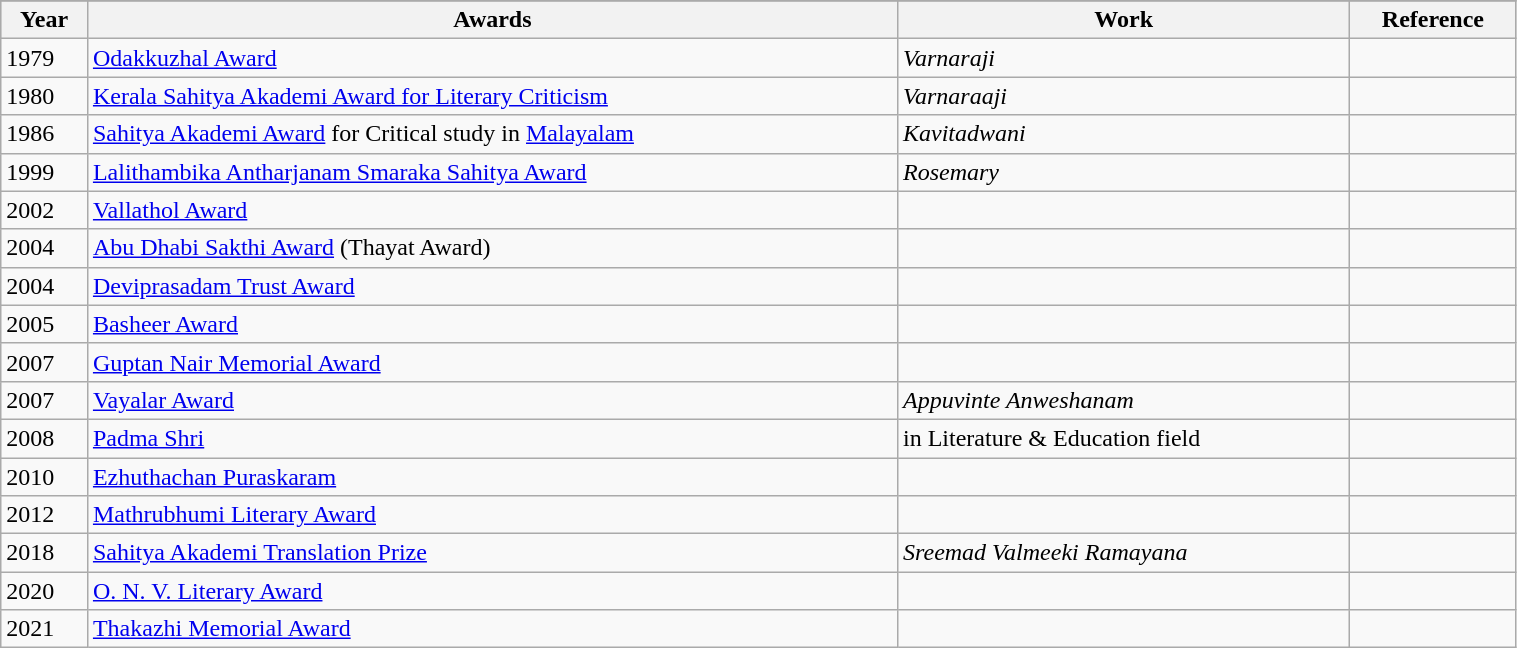<table class="wikitable sortable plainrowheaders" style="width:80%;">
<tr>
</tr>
<tr style="background:#ccc; text-align:center;">
<th scope="col">Year</th>
<th scope="col">Awards</th>
<th scope="col">Work</th>
<th scope="col">Reference</th>
</tr>
<tr>
<td>1979</td>
<td><a href='#'>Odakkuzhal Award</a></td>
<td><em>Varnaraji</em></td>
<td></td>
</tr>
<tr>
<td>1980</td>
<td><a href='#'>Kerala Sahitya Akademi Award for Literary Criticism</a></td>
<td><em>Varnaraaji</em></td>
<td></td>
</tr>
<tr>
<td>1986</td>
<td><a href='#'>Sahitya Akademi Award</a> for Critical study in <a href='#'>Malayalam</a></td>
<td><em>Kavitadwani</em></td>
<td></td>
</tr>
<tr>
<td>1999</td>
<td><a href='#'>Lalithambika Antharjanam Smaraka Sahitya Award</a></td>
<td><em>Rosemary</em></td>
<td></td>
</tr>
<tr>
<td>2002</td>
<td><a href='#'>Vallathol Award</a></td>
<td></td>
<td></td>
</tr>
<tr>
<td>2004</td>
<td><a href='#'>Abu Dhabi Sakthi Award</a> (Thayat Award)</td>
<td></td>
<td></td>
</tr>
<tr>
<td>2004</td>
<td><a href='#'>Deviprasadam Trust Award</a></td>
<td></td>
<td></td>
</tr>
<tr>
<td>2005</td>
<td><a href='#'>Basheer Award</a></td>
<td></td>
<td></td>
</tr>
<tr>
<td>2007</td>
<td><a href='#'>Guptan Nair Memorial Award</a></td>
<td></td>
<td></td>
</tr>
<tr>
<td>2007</td>
<td><a href='#'>Vayalar Award</a></td>
<td><em>Appuvinte Anweshanam</em></td>
<td></td>
</tr>
<tr>
<td>2008</td>
<td><a href='#'>Padma Shri</a></td>
<td>in Literature & Education field</td>
<td></td>
</tr>
<tr>
<td>2010</td>
<td><a href='#'>Ezhuthachan Puraskaram</a></td>
<td></td>
<td></td>
</tr>
<tr>
<td>2012</td>
<td><a href='#'>Mathrubhumi Literary Award</a></td>
<td></td>
<td></td>
</tr>
<tr>
<td>2018</td>
<td><a href='#'>Sahitya Akademi Translation Prize</a></td>
<td><em>Sreemad Valmeeki Ramayana</em></td>
<td></td>
</tr>
<tr>
<td>2020</td>
<td><a href='#'>O. N. V. Literary Award</a></td>
<td></td>
<td></td>
</tr>
<tr>
<td>2021</td>
<td><a href='#'>Thakazhi Memorial Award</a></td>
<td></td>
<td><br></td>
</tr>
</table>
